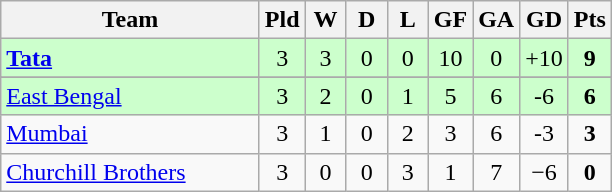<table class="wikitable" style="text-align: center;">
<tr>
<th width=165>Team</th>
<th width=20>Pld</th>
<th width=20>W</th>
<th width=20>D</th>
<th width=20>L</th>
<th width=20>GF</th>
<th width=20>GA</th>
<th width=20>GD</th>
<th width=20>Pts</th>
</tr>
<tr bgcolor="#ccffcc">
<td align=left><strong><a href='#'>Tata</a></strong></td>
<td>3</td>
<td>3</td>
<td>0</td>
<td>0</td>
<td>10</td>
<td>0</td>
<td>+10</td>
<td><strong>9</strong></td>
</tr>
<tr>
</tr>
<tr bgcolor="#ccffcc">
<td align=left><a href='#'>East Bengal</a></td>
<td>3</td>
<td>2</td>
<td>0</td>
<td>1</td>
<td>5</td>
<td>6</td>
<td>-6</td>
<td><strong>6</strong></td>
</tr>
<tr>
<td align=left><a href='#'>Mumbai</a></td>
<td>3</td>
<td>1</td>
<td>0</td>
<td>2</td>
<td>3</td>
<td>6</td>
<td>-3</td>
<td><strong>3</strong></td>
</tr>
<tr>
<td align=left><a href='#'>Churchill Brothers</a></td>
<td>3</td>
<td>0</td>
<td>0</td>
<td>3</td>
<td>1</td>
<td>7</td>
<td>−6</td>
<td><strong>0</strong></td>
</tr>
</table>
